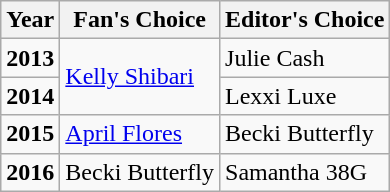<table class="wikitable">
<tr>
<th>Year</th>
<th>Fan's Choice</th>
<th>Editor's Choice</th>
</tr>
<tr>
<td><strong>2013</strong></td>
<td rowspan="2"><a href='#'>Kelly Shibari</a></td>
<td>Julie Cash</td>
</tr>
<tr>
<td><strong>2014</strong></td>
<td>Lexxi Luxe</td>
</tr>
<tr>
<td><strong>2015</strong></td>
<td><a href='#'>April Flores</a></td>
<td>Becki Butterfly</td>
</tr>
<tr>
<td><strong>2016</strong></td>
<td>Becki Butterfly</td>
<td>Samantha 38G</td>
</tr>
</table>
